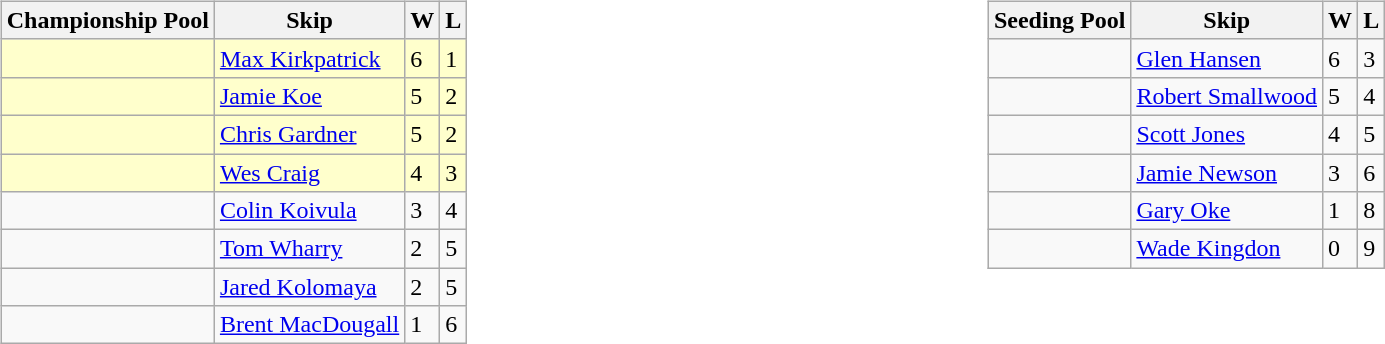<table>
<tr>
<td valign=top width=10%><br><table class="wikitable">
<tr>
<th>Championship Pool</th>
<th>Skip</th>
<th>W</th>
<th>L</th>
</tr>
<tr bgcolor=#ffffcc>
<td></td>
<td><a href='#'>Max Kirkpatrick</a></td>
<td>6</td>
<td>1</td>
</tr>
<tr bgcolor=#ffffcc>
<td></td>
<td><a href='#'>Jamie Koe</a></td>
<td>5</td>
<td>2</td>
</tr>
<tr bgcolor=#ffffcc>
<td></td>
<td><a href='#'>Chris Gardner</a></td>
<td>5</td>
<td>2</td>
</tr>
<tr bgcolor=#ffffcc>
<td></td>
<td><a href='#'>Wes Craig</a></td>
<td>4</td>
<td>3</td>
</tr>
<tr>
<td></td>
<td><a href='#'>Colin Koivula</a></td>
<td>3</td>
<td>4</td>
</tr>
<tr>
<td></td>
<td><a href='#'>Tom Wharry</a></td>
<td>2</td>
<td>5</td>
</tr>
<tr>
<td></td>
<td><a href='#'>Jared Kolomaya</a></td>
<td>2</td>
<td>5</td>
</tr>
<tr>
<td></td>
<td><a href='#'>Brent MacDougall</a></td>
<td>1</td>
<td>6</td>
</tr>
</table>
</td>
<td valign=top width=10%><br><table class="wikitable">
<tr>
<th>Seeding Pool</th>
<th>Skip</th>
<th>W</th>
<th>L</th>
</tr>
<tr>
<td></td>
<td><a href='#'>Glen Hansen</a></td>
<td>6</td>
<td>3</td>
</tr>
<tr>
<td></td>
<td><a href='#'>Robert Smallwood</a></td>
<td>5</td>
<td>4</td>
</tr>
<tr>
<td></td>
<td><a href='#'>Scott Jones</a></td>
<td>4</td>
<td>5</td>
</tr>
<tr>
<td></td>
<td><a href='#'>Jamie Newson</a></td>
<td>3</td>
<td>6</td>
</tr>
<tr>
<td></td>
<td><a href='#'>Gary Oke</a></td>
<td>1</td>
<td>8</td>
</tr>
<tr>
<td></td>
<td><a href='#'>Wade Kingdon</a></td>
<td>0</td>
<td>9</td>
</tr>
</table>
</td>
</tr>
</table>
